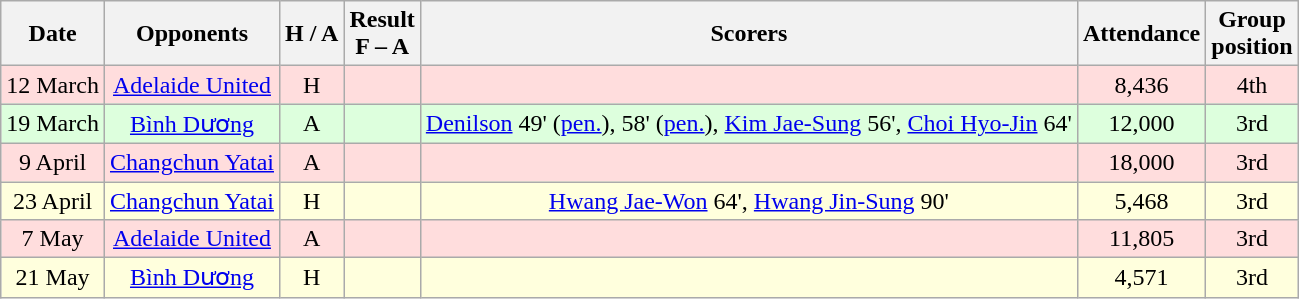<table class="wikitable" style="text-align:center">
<tr>
<th>Date</th>
<th>Opponents</th>
<th>H / A</th>
<th>Result<br>F – A</th>
<th>Scorers</th>
<th>Attendance</th>
<th>Group<br>position</th>
</tr>
<tr bgcolor="#ffdddd">
<td>12 March</td>
<td><a href='#'>Adelaide United</a></td>
<td>H</td>
<td></td>
<td></td>
<td>8,436</td>
<td>4th</td>
</tr>
<tr bgcolor="#ddffdd">
<td>19 March</td>
<td><a href='#'>Bình Dương</a></td>
<td>A</td>
<td></td>
<td><a href='#'>Denilson</a> 49' (<a href='#'>pen.</a>), 58' (<a href='#'>pen.</a>), <a href='#'>Kim Jae-Sung</a> 56', <a href='#'>Choi Hyo-Jin</a> 64'</td>
<td>12,000</td>
<td>3rd</td>
</tr>
<tr bgcolor="#ffdddd">
<td>9 April</td>
<td><a href='#'>Changchun Yatai</a></td>
<td>A</td>
<td></td>
<td></td>
<td>18,000</td>
<td>3rd</td>
</tr>
<tr bgcolor="#ffffdd">
<td>23 April</td>
<td><a href='#'>Changchun Yatai</a></td>
<td>H</td>
<td></td>
<td><a href='#'>Hwang Jae-Won</a> 64', <a href='#'>Hwang Jin-Sung</a> 90'</td>
<td>5,468</td>
<td>3rd</td>
</tr>
<tr bgcolor="#ffdddd">
<td>7 May</td>
<td><a href='#'>Adelaide United</a></td>
<td>A</td>
<td></td>
<td></td>
<td>11,805</td>
<td>3rd</td>
</tr>
<tr bgcolor="#ffffdd">
<td>21 May</td>
<td><a href='#'>Bình Dương</a></td>
<td>H</td>
<td></td>
<td></td>
<td>4,571</td>
<td>3rd</td>
</tr>
</table>
